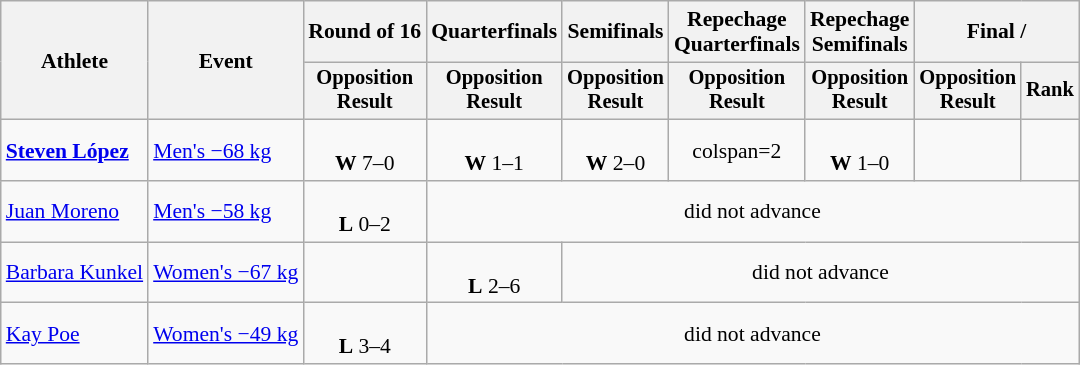<table class=wikitable style=font-size:90%;text-align:center>
<tr>
<th rowspan=2>Athlete</th>
<th rowspan=2>Event</th>
<th>Round of 16</th>
<th>Quarterfinals</th>
<th>Semifinals</th>
<th>Repechage<br>Quarterfinals</th>
<th>Repechage<br>Semifinals</th>
<th colspan=2>Final / </th>
</tr>
<tr style=font-size:95%>
<th>Opposition<br>Result</th>
<th>Opposition<br>Result</th>
<th>Opposition<br>Result</th>
<th>Opposition<br>Result</th>
<th>Opposition<br>Result</th>
<th>Opposition<br>Result</th>
<th>Rank</th>
</tr>
<tr>
<td align=left><strong><a href='#'>Steven López</a></strong></td>
<td align=left><a href='#'>Men's −68 kg</a></td>
<td><br><strong>W</strong> 7–0</td>
<td><br><strong>W</strong> 1–1 </td>
<td><br><strong>W</strong> 2–0</td>
<td>colspan=2 </td>
<td><br><strong>W</strong> 1–0</td>
<td></td>
</tr>
<tr>
<td align=left><a href='#'>Juan Moreno</a></td>
<td align=left><a href='#'>Men's −58 kg</a></td>
<td><br><strong>L</strong> 0–2</td>
<td colspan=6>did not advance</td>
</tr>
<tr>
<td align=left><a href='#'>Barbara Kunkel</a></td>
<td align=left><a href='#'>Women's −67 kg</a></td>
<td></td>
<td><br><strong>L</strong> 2–6</td>
<td colspan=5>did not advance</td>
</tr>
<tr>
<td align=left><a href='#'>Kay Poe</a></td>
<td align=left><a href='#'>Women's −49 kg</a></td>
<td><br><strong>L</strong> 3–4</td>
<td colspan=6>did not advance</td>
</tr>
</table>
